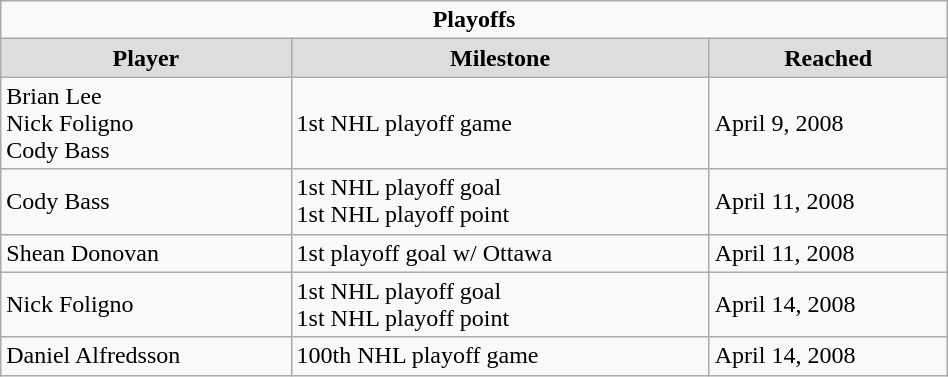<table class="wikitable" style="width:50%;">
<tr>
<td colspan="10" style="text-align:center;"><strong>Playoffs</strong></td>
</tr>
<tr style="text-align:center; background:#ddd;">
<td><strong>Player</strong></td>
<td><strong>Milestone</strong></td>
<td><strong>Reached</strong></td>
</tr>
<tr>
<td>Brian Lee<br>Nick Foligno<br>Cody Bass</td>
<td>1st NHL playoff game</td>
<td>April 9, 2008</td>
</tr>
<tr>
<td>Cody Bass</td>
<td>1st NHL playoff goal<br>1st NHL playoff point</td>
<td>April 11, 2008</td>
</tr>
<tr>
<td>Shean Donovan</td>
<td>1st playoff goal w/ Ottawa</td>
<td>April 11, 2008</td>
</tr>
<tr>
<td>Nick Foligno</td>
<td>1st NHL playoff goal<br>1st NHL playoff point</td>
<td>April 14, 2008</td>
</tr>
<tr>
<td>Daniel Alfredsson</td>
<td>100th NHL playoff game</td>
<td>April 14, 2008</td>
</tr>
</table>
